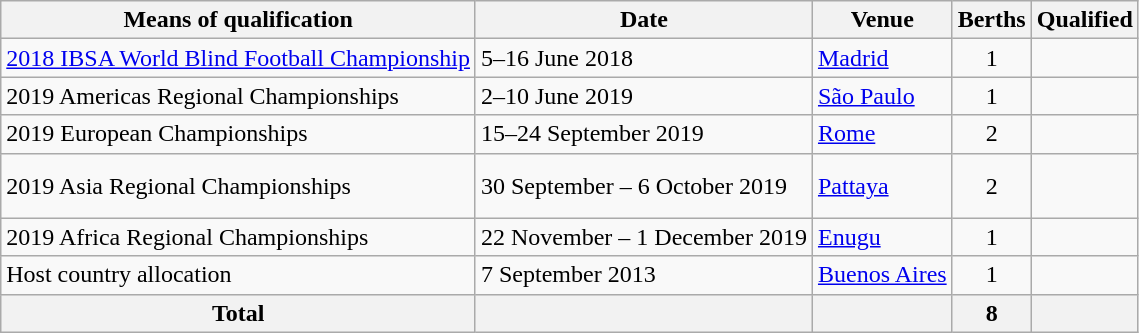<table class="wikitable">
<tr>
<th>Means of qualification</th>
<th>Date</th>
<th>Venue</th>
<th>Berths</th>
<th>Qualified</th>
</tr>
<tr>
<td><a href='#'>2018 IBSA World Blind Football Championship</a></td>
<td>5–16 June 2018</td>
<td> <a href='#'>Madrid</a></td>
<td align="center">1</td>
<td></td>
</tr>
<tr>
<td>2019 Americas Regional Championships</td>
<td>2–10 June 2019</td>
<td> <a href='#'>São Paulo</a></td>
<td align="center">1</td>
<td></td>
</tr>
<tr>
<td>2019 European Championships</td>
<td>15–24 September 2019</td>
<td> <a href='#'>Rome</a></td>
<td align="center">2</td>
<td><br></td>
</tr>
<tr>
<td>2019 Asia Regional Championships</td>
<td>30 September – 6 October 2019</td>
<td> <a href='#'>Pattaya</a></td>
<td align="center">2</td>
<td><s></s><br><br></td>
</tr>
<tr>
<td>2019 Africa Regional Championships</td>
<td>22 November – 1 December 2019</td>
<td> <a href='#'>Enugu</a></td>
<td align="center">1</td>
<td></td>
</tr>
<tr>
<td>Host country allocation</td>
<td>7 September 2013</td>
<td> <a href='#'>Buenos Aires</a></td>
<td align="center">1</td>
<td></td>
</tr>
<tr>
<th>Total</th>
<th></th>
<th></th>
<th align="center">8</th>
<th></th>
</tr>
</table>
